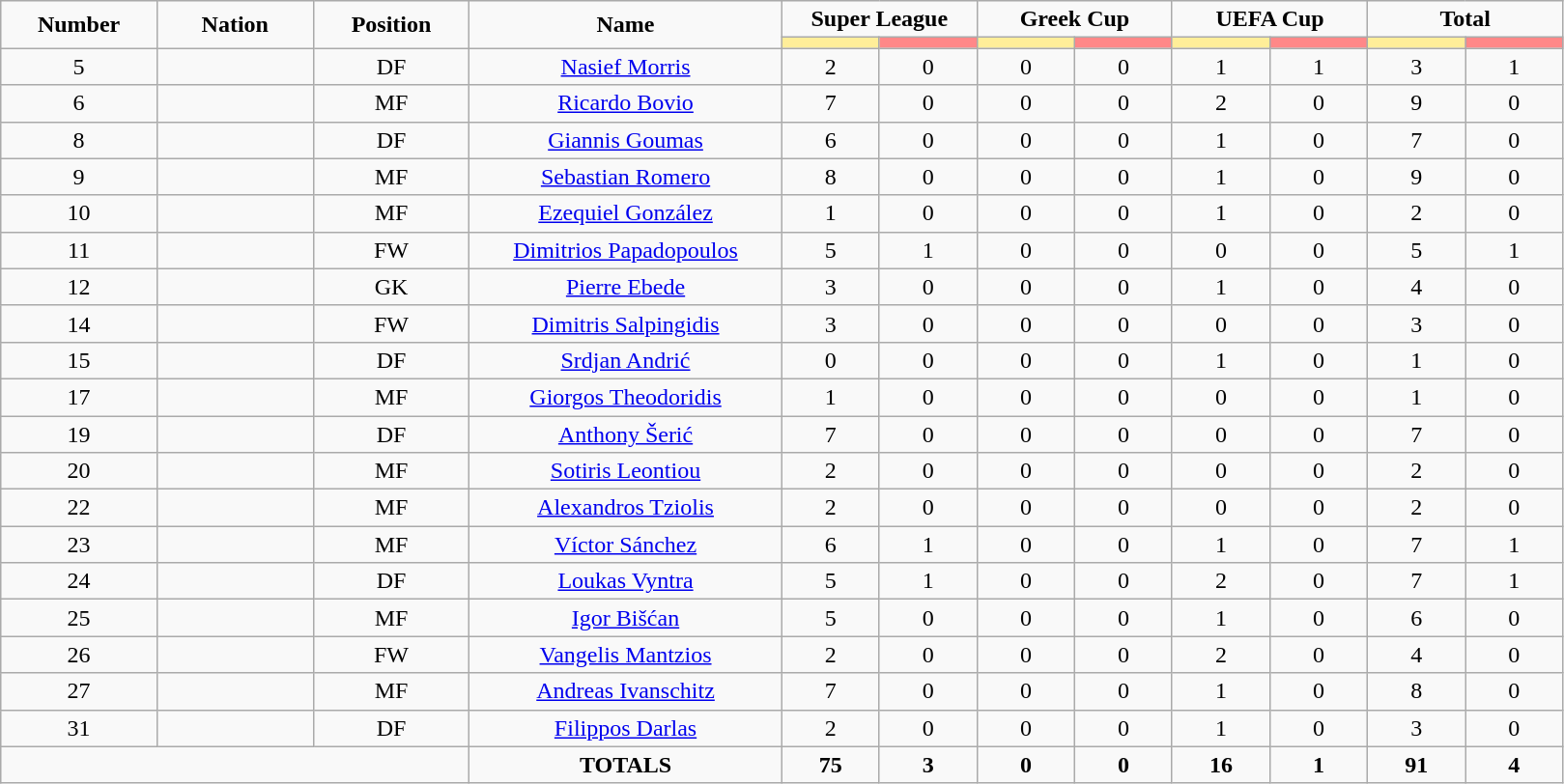<table class="wikitable" style="font-size: 100%; text-align: center;">
<tr>
<td rowspan="2" width="10%" align="center"><strong>Number</strong></td>
<td rowspan="2" width="10%" align="center"><strong>Nation</strong></td>
<td rowspan="2" width="10%" align="center"><strong>Position</strong></td>
<td rowspan="2" width="20%" align="center"><strong>Name</strong></td>
<td colspan="2" align="center"><strong>Super League</strong></td>
<td colspan="2" align="center"><strong>Greek Cup</strong></td>
<td colspan="2" align="center"><strong>UEFA Cup</strong></td>
<td colspan="2" align="center"><strong>Total</strong></td>
</tr>
<tr>
<th width=60 style="background: #FFEE99"></th>
<th width=60 style="background: #FF8888"></th>
<th width=60 style="background: #FFEE99"></th>
<th width=60 style="background: #FF8888"></th>
<th width=60 style="background: #FFEE99"></th>
<th width=60 style="background: #FF8888"></th>
<th width=60 style="background: #FFEE99"></th>
<th width=60 style="background: #FF8888"></th>
</tr>
<tr>
<td>5</td>
<td></td>
<td>DF</td>
<td><a href='#'>Nasief Morris</a></td>
<td>2</td>
<td>0</td>
<td>0</td>
<td>0</td>
<td>1</td>
<td>1</td>
<td>3</td>
<td>1</td>
</tr>
<tr>
<td>6</td>
<td></td>
<td>MF</td>
<td><a href='#'>Ricardo Bovio</a></td>
<td>7</td>
<td>0</td>
<td>0</td>
<td>0</td>
<td>2</td>
<td>0</td>
<td>9</td>
<td>0</td>
</tr>
<tr>
<td>8</td>
<td></td>
<td>DF</td>
<td><a href='#'>Giannis Goumas</a></td>
<td>6</td>
<td>0</td>
<td>0</td>
<td>0</td>
<td>1</td>
<td>0</td>
<td>7</td>
<td>0</td>
</tr>
<tr>
<td>9</td>
<td></td>
<td>MF</td>
<td><a href='#'>Sebastian Romero</a></td>
<td>8</td>
<td>0</td>
<td>0</td>
<td>0</td>
<td>1</td>
<td>0</td>
<td>9</td>
<td>0</td>
</tr>
<tr>
<td>10</td>
<td></td>
<td>MF</td>
<td><a href='#'>Ezequiel González</a></td>
<td>1</td>
<td>0</td>
<td>0</td>
<td>0</td>
<td>1</td>
<td>0</td>
<td>2</td>
<td>0</td>
</tr>
<tr>
<td>11</td>
<td></td>
<td>FW</td>
<td><a href='#'>Dimitrios Papadopoulos</a></td>
<td>5</td>
<td>1</td>
<td>0</td>
<td>0</td>
<td>0</td>
<td>0</td>
<td>5</td>
<td>1</td>
</tr>
<tr>
<td>12</td>
<td></td>
<td>GK</td>
<td><a href='#'>Pierre Ebede</a></td>
<td>3</td>
<td>0</td>
<td>0</td>
<td>0</td>
<td>1</td>
<td>0</td>
<td>4</td>
<td>0</td>
</tr>
<tr>
<td>14</td>
<td></td>
<td>FW</td>
<td><a href='#'>Dimitris Salpingidis</a></td>
<td>3</td>
<td>0</td>
<td>0</td>
<td>0</td>
<td>0</td>
<td>0</td>
<td>3</td>
<td>0</td>
</tr>
<tr>
<td>15</td>
<td></td>
<td>DF</td>
<td><a href='#'>Srdjan Andrić</a></td>
<td>0</td>
<td>0</td>
<td>0</td>
<td>0</td>
<td>1</td>
<td>0</td>
<td>1</td>
<td>0</td>
</tr>
<tr>
<td>17</td>
<td></td>
<td>MF</td>
<td><a href='#'>Giorgos Theodoridis</a></td>
<td>1</td>
<td>0</td>
<td>0</td>
<td>0</td>
<td>0</td>
<td>0</td>
<td>1</td>
<td>0</td>
</tr>
<tr>
<td>19</td>
<td></td>
<td>DF</td>
<td><a href='#'>Anthony Šerić</a></td>
<td>7</td>
<td>0</td>
<td>0</td>
<td>0</td>
<td>0</td>
<td>0</td>
<td>7</td>
<td>0</td>
</tr>
<tr>
<td>20</td>
<td></td>
<td>MF</td>
<td><a href='#'>Sotiris Leontiou</a></td>
<td>2</td>
<td>0</td>
<td>0</td>
<td>0</td>
<td>0</td>
<td>0</td>
<td>2</td>
<td>0</td>
</tr>
<tr>
<td>22</td>
<td></td>
<td>MF</td>
<td><a href='#'>Alexandros Tziolis</a></td>
<td>2</td>
<td>0</td>
<td>0</td>
<td>0</td>
<td>0</td>
<td>0</td>
<td>2</td>
<td>0</td>
</tr>
<tr>
<td>23</td>
<td></td>
<td>MF</td>
<td><a href='#'>Víctor Sánchez</a></td>
<td>6</td>
<td>1</td>
<td>0</td>
<td>0</td>
<td>1</td>
<td>0</td>
<td>7</td>
<td>1</td>
</tr>
<tr>
<td>24</td>
<td></td>
<td>DF</td>
<td><a href='#'>Loukas Vyntra</a></td>
<td>5</td>
<td>1</td>
<td>0</td>
<td>0</td>
<td>2</td>
<td>0</td>
<td>7</td>
<td>1</td>
</tr>
<tr>
<td>25</td>
<td></td>
<td>MF</td>
<td><a href='#'>Igor Bišćan</a></td>
<td>5</td>
<td>0</td>
<td>0</td>
<td>0</td>
<td>1</td>
<td>0</td>
<td>6</td>
<td>0</td>
</tr>
<tr>
<td>26</td>
<td></td>
<td>FW</td>
<td><a href='#'>Vangelis Mantzios</a></td>
<td>2</td>
<td>0</td>
<td>0</td>
<td>0</td>
<td>2</td>
<td>0</td>
<td>4</td>
<td>0</td>
</tr>
<tr>
<td>27</td>
<td></td>
<td>MF</td>
<td><a href='#'>Andreas Ivanschitz</a></td>
<td>7</td>
<td>0</td>
<td>0</td>
<td>0</td>
<td>1</td>
<td>0</td>
<td>8</td>
<td>0</td>
</tr>
<tr>
<td>31</td>
<td></td>
<td>DF</td>
<td><a href='#'>Filippos Darlas</a></td>
<td>2</td>
<td>0</td>
<td>0</td>
<td>0</td>
<td>1</td>
<td>0</td>
<td>3</td>
<td>0</td>
</tr>
<tr>
<td colspan="3"></td>
<td><strong>TOTALS</strong></td>
<td><strong>75</strong></td>
<td><strong>3</strong></td>
<td><strong>0</strong></td>
<td><strong>0</strong></td>
<td><strong>16</strong></td>
<td><strong>1</strong></td>
<td><strong>91</strong></td>
<td><strong>4</strong></td>
</tr>
</table>
